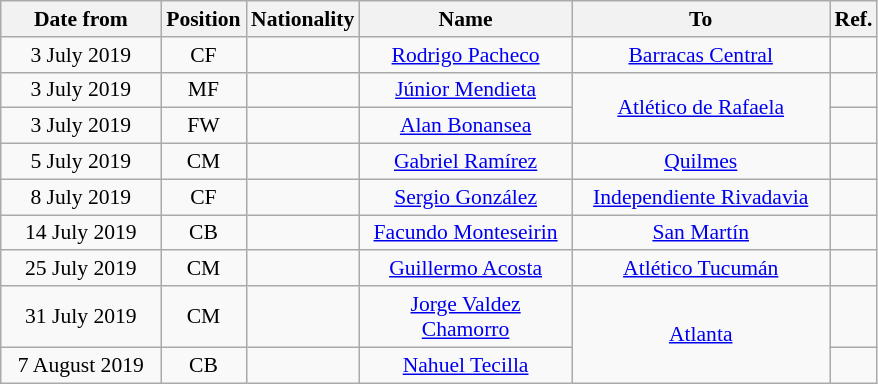<table class="wikitable" style="text-align:center; font-size:90%; ">
<tr>
<th style="background:#; color:#; width:100px;">Date from</th>
<th style="background:#; color:#; width:50px;">Position</th>
<th style="background:#; color:#; width:50px;">Nationality</th>
<th style="background:#; color:#; width:135px;">Name</th>
<th style="background:#; color:#; width:165px;">To</th>
<th style="background:#; color:#; width:25px;">Ref.</th>
</tr>
<tr>
<td>3 July 2019</td>
<td>CF</td>
<td></td>
<td><a href='#'>Rodrigo Pacheco</a></td>
<td> <a href='#'>Barracas Central</a></td>
<td></td>
</tr>
<tr>
<td>3 July 2019</td>
<td>MF</td>
<td></td>
<td><a href='#'>Júnior Mendieta</a></td>
<td rowspan="2"> <a href='#'>Atlético de Rafaela</a></td>
<td></td>
</tr>
<tr>
<td>3 July 2019</td>
<td>FW</td>
<td></td>
<td><a href='#'>Alan Bonansea</a></td>
<td></td>
</tr>
<tr>
<td>5 July 2019</td>
<td>CM</td>
<td></td>
<td><a href='#'>Gabriel Ramírez</a></td>
<td> <a href='#'>Quilmes</a></td>
<td></td>
</tr>
<tr>
<td>8 July 2019</td>
<td>CF</td>
<td></td>
<td><a href='#'>Sergio González</a></td>
<td> <a href='#'>Independiente Rivadavia</a></td>
<td></td>
</tr>
<tr>
<td>14 July 2019</td>
<td>CB</td>
<td></td>
<td><a href='#'>Facundo Monteseirin</a></td>
<td> <a href='#'>San Martín</a></td>
<td></td>
</tr>
<tr>
<td>25 July 2019</td>
<td>CM</td>
<td></td>
<td><a href='#'>Guillermo Acosta</a></td>
<td> <a href='#'>Atlético Tucumán</a></td>
<td></td>
</tr>
<tr>
<td>31 July 2019</td>
<td>CM</td>
<td></td>
<td><a href='#'>Jorge Valdez Chamorro</a></td>
<td rowspan="2"> <a href='#'>Atlanta</a></td>
<td></td>
</tr>
<tr>
<td>7 August 2019</td>
<td>CB</td>
<td></td>
<td><a href='#'>Nahuel Tecilla</a></td>
<td></td>
</tr>
</table>
